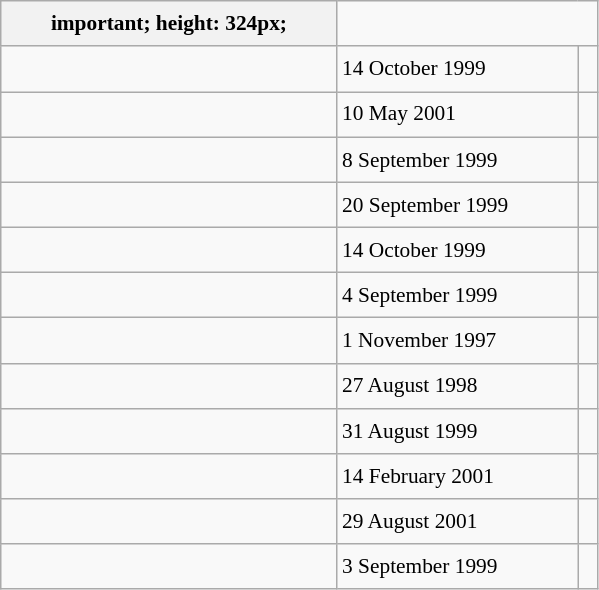<table class="wikitable" style="font-size: 89%; float: left; width: 28em; margin-right: 1em; line-height: 1.65em">
<tr>
<th>important; height: 324px;</th>
</tr>
<tr>
<td></td>
<td>14 October 1999</td>
<td></td>
</tr>
<tr>
<td></td>
<td>10 May 2001</td>
<td></td>
</tr>
<tr>
<td></td>
<td>8 September 1999</td>
<td></td>
</tr>
<tr>
<td></td>
<td>20 September 1999</td>
<td></td>
</tr>
<tr>
<td></td>
<td>14 October 1999</td>
<td></td>
</tr>
<tr>
<td></td>
<td>4 September 1999</td>
<td></td>
</tr>
<tr>
<td></td>
<td>1 November 1997</td>
<td> </td>
</tr>
<tr>
<td></td>
<td>27 August 1998</td>
<td></td>
</tr>
<tr>
<td></td>
<td>31 August 1999</td>
<td></td>
</tr>
<tr>
<td></td>
<td>14 February 2001</td>
<td></td>
</tr>
<tr>
<td></td>
<td>29 August 2001</td>
<td> </td>
</tr>
<tr>
<td></td>
<td>3 September 1999</td>
<td></td>
</tr>
</table>
